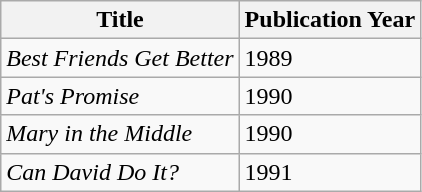<table class="wikitable sortable mw-collapsible">
<tr>
<th>Title</th>
<th>Publication Year</th>
</tr>
<tr>
<td><em>Best Friends Get Better</em></td>
<td>1989</td>
</tr>
<tr>
<td><em>Pat's Promise</em></td>
<td>1990</td>
</tr>
<tr>
<td><em>Mary in the Middle</em></td>
<td>1990</td>
</tr>
<tr>
<td><em>Can David Do It?</em></td>
<td>1991</td>
</tr>
</table>
